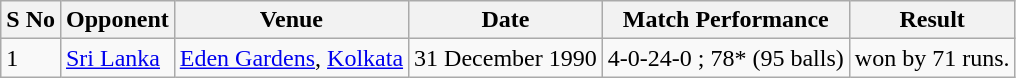<table class="wikitable">
<tr>
<th>S No</th>
<th>Opponent</th>
<th>Venue</th>
<th>Date</th>
<th>Match Performance</th>
<th>Result</th>
</tr>
<tr>
<td>1</td>
<td><a href='#'>Sri Lanka</a></td>
<td><a href='#'>Eden Gardens</a>, <a href='#'>Kolkata</a></td>
<td>31 December 1990</td>
<td>4-0-24-0 ; 78* (95 balls)</td>
<td> won by 71 runs.</td>
</tr>
</table>
